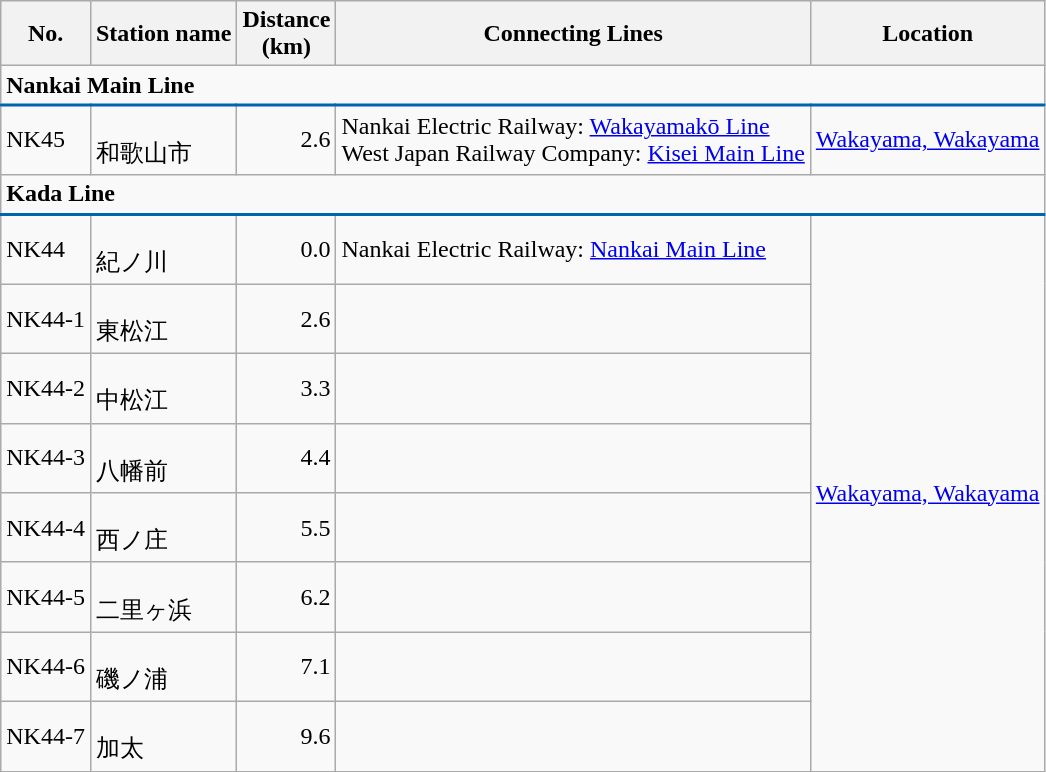<table class="wikitable" rules="all">
<tr>
<th>No.</th>
<th>Station name</th>
<th>Distance<br>(km)</th>
<th>Connecting Lines</th>
<th>Location</th>
</tr>
<tr>
<td colspan="12" style="border-bottom:solid 2px #0065af;"><strong>Nankai Main Line</strong></td>
</tr>
<tr>
<td>NK45</td>
<td><br>和歌山市</td>
<td style="text-align:right;">2.6</td>
<td>Nankai Electric Railway: <a href='#'>Wakayamakō Line</a><br>West Japan Railway Company: <a href='#'>Kisei Main Line</a></td>
<td rowspan="1" style="text-align:center;"><a href='#'>Wakayama, Wakayama</a></td>
</tr>
<tr>
<td colspan="12" style="border-bottom:solid 2px #0065af;"><strong>Kada Line</strong></td>
</tr>
<tr>
<td>NK44</td>
<td><br>紀ノ川</td>
<td style="text-align:right;">0.0</td>
<td>Nankai Electric Railway: <a href='#'>Nankai Main Line</a></td>
<td rowspan="9" style="text-align:center;"><a href='#'>Wakayama, Wakayama</a></td>
</tr>
<tr>
<td>NK44-1</td>
<td><br>東松江</td>
<td style="text-align:right;">2.6</td>
<td> </td>
</tr>
<tr>
<td>NK44-2</td>
<td><br>中松江</td>
<td style="text-align:right;">3.3</td>
<td> </td>
</tr>
<tr>
<td>NK44-3</td>
<td><br>八幡前</td>
<td style="text-align:right;">4.4</td>
<td> </td>
</tr>
<tr>
<td>NK44-4</td>
<td><br>西ノ庄</td>
<td style="text-align:right;">5.5</td>
<td> </td>
</tr>
<tr>
<td>NK44-5</td>
<td><br>二里ヶ浜</td>
<td style="text-align:right;">6.2</td>
<td> </td>
</tr>
<tr>
<td>NK44-6</td>
<td><br>磯ノ浦</td>
<td style="text-align:right;">7.1</td>
<td> </td>
</tr>
<tr>
<td>NK44-7</td>
<td><br>加太</td>
<td style="text-align:right;">9.6</td>
<td> </td>
</tr>
</table>
